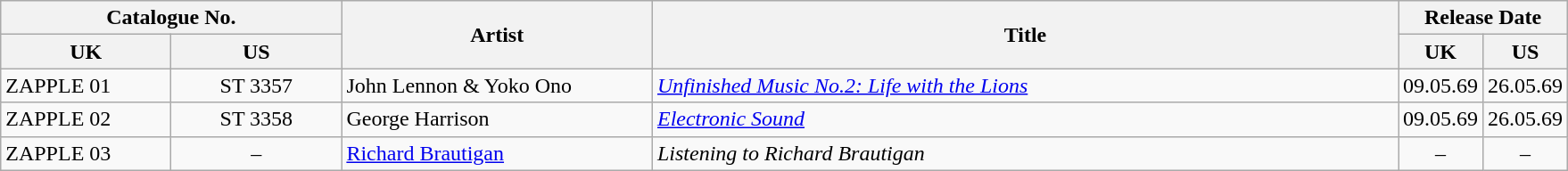<table class="wikitable" style="text-align:left;">
<tr>
<th colspan="2"><strong>Catalogue No.</strong></th>
<th rowspan="2" style="width:225px;"><strong>Artist</strong></th>
<th rowspan="2" style="width:550px;"><strong>Title</strong></th>
<th colspan="2"><strong>Release Date</strong></th>
</tr>
<tr>
<th style="width:120px;">UK</th>
<th style="width:120px;">US</th>
<th width="55">UK</th>
<th width="55">US</th>
</tr>
<tr>
<td>ZAPPLE 01</td>
<td align=center>ST 3357</td>
<td>John Lennon & Yoko Ono</td>
<td><em><a href='#'>Unfinished Music No.2: Life with the Lions</a></em></td>
<td align=center>09.05.69</td>
<td align=center>26.05.69</td>
</tr>
<tr>
<td>ZAPPLE 02</td>
<td align=center>ST 3358</td>
<td>George Harrison</td>
<td><em><a href='#'>Electronic Sound</a></em></td>
<td align=center>09.05.69</td>
<td align=center>26.05.69</td>
</tr>
<tr>
<td>ZAPPLE 03</td>
<td align=center>–</td>
<td><a href='#'>Richard Brautigan</a></td>
<td><em>Listening to Richard Brautigan</em> </td>
<td align=center>–</td>
<td align=center>–</td>
</tr>
</table>
